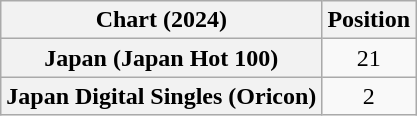<table class="wikitable sortable plainrowheaders" style="text-align:center">
<tr>
<th scope="col">Chart (2024)</th>
<th scope="col">Position</th>
</tr>
<tr>
<th scope="row">Japan (Japan Hot 100)</th>
<td>21</td>
</tr>
<tr>
<th scope="row">Japan Digital Singles (Oricon)</th>
<td>2</td>
</tr>
</table>
